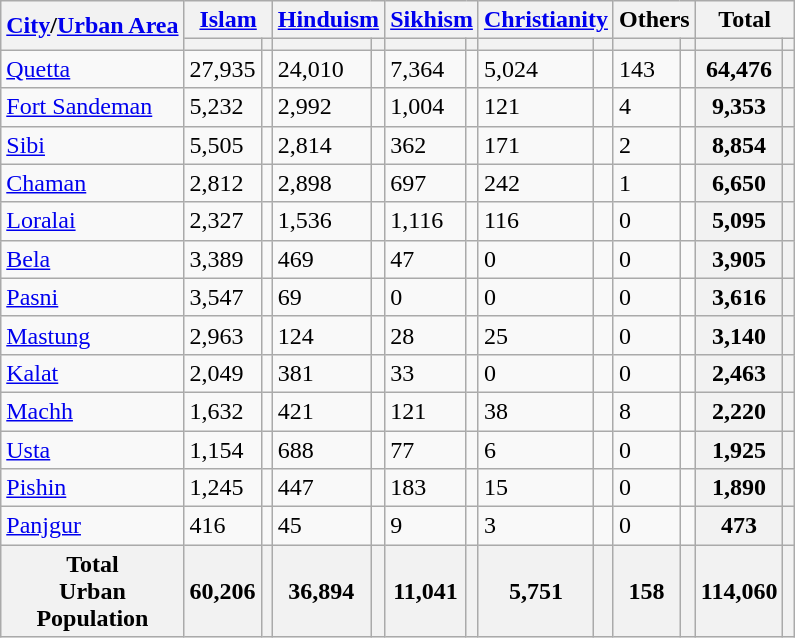<table class="wikitable sortable">
<tr>
<th rowspan="2"><a href='#'>City</a>/<a href='#'>Urban Area</a></th>
<th colspan="2"><a href='#'>Islam</a> </th>
<th colspan="2"><a href='#'>Hinduism</a> </th>
<th colspan="2"><a href='#'>Sikhism</a> </th>
<th colspan="2"><a href='#'>Christianity</a> </th>
<th colspan="2">Others</th>
<th colspan="2">Total</th>
</tr>
<tr>
<th><a href='#'></a></th>
<th></th>
<th></th>
<th></th>
<th></th>
<th></th>
<th></th>
<th></th>
<th></th>
<th></th>
<th></th>
<th></th>
</tr>
<tr>
<td><a href='#'>Quetta</a></td>
<td>27,935</td>
<td></td>
<td>24,010</td>
<td></td>
<td>7,364</td>
<td></td>
<td>5,024</td>
<td></td>
<td>143</td>
<td></td>
<th>64,476</th>
<th></th>
</tr>
<tr>
<td><a href='#'>Fort Sandeman</a></td>
<td>5,232</td>
<td></td>
<td>2,992</td>
<td></td>
<td>1,004</td>
<td></td>
<td>121</td>
<td></td>
<td>4</td>
<td></td>
<th>9,353</th>
<th></th>
</tr>
<tr>
<td><a href='#'>Sibi</a></td>
<td>5,505</td>
<td></td>
<td>2,814</td>
<td></td>
<td>362</td>
<td></td>
<td>171</td>
<td></td>
<td>2</td>
<td></td>
<th>8,854</th>
<th></th>
</tr>
<tr>
<td><a href='#'>Chaman</a></td>
<td>2,812</td>
<td></td>
<td>2,898</td>
<td></td>
<td>697</td>
<td></td>
<td>242</td>
<td></td>
<td>1</td>
<td></td>
<th>6,650</th>
<th></th>
</tr>
<tr>
<td><a href='#'>Loralai</a></td>
<td>2,327</td>
<td></td>
<td>1,536</td>
<td></td>
<td>1,116</td>
<td></td>
<td>116</td>
<td></td>
<td>0</td>
<td></td>
<th>5,095</th>
<th></th>
</tr>
<tr>
<td><a href='#'>Bela</a></td>
<td>3,389</td>
<td></td>
<td>469</td>
<td></td>
<td>47</td>
<td></td>
<td>0</td>
<td></td>
<td>0</td>
<td></td>
<th>3,905</th>
<th></th>
</tr>
<tr>
<td><a href='#'>Pasni</a></td>
<td>3,547</td>
<td></td>
<td>69</td>
<td></td>
<td>0</td>
<td></td>
<td>0</td>
<td></td>
<td>0</td>
<td></td>
<th>3,616</th>
<th></th>
</tr>
<tr>
<td><a href='#'>Mastung</a></td>
<td>2,963</td>
<td></td>
<td>124</td>
<td></td>
<td>28</td>
<td></td>
<td>25</td>
<td></td>
<td>0</td>
<td></td>
<th>3,140</th>
<th></th>
</tr>
<tr>
<td><a href='#'>Kalat</a></td>
<td>2,049</td>
<td></td>
<td>381</td>
<td></td>
<td>33</td>
<td></td>
<td>0</td>
<td></td>
<td>0</td>
<td></td>
<th>2,463</th>
<th></th>
</tr>
<tr>
<td><a href='#'>Machh</a></td>
<td>1,632</td>
<td></td>
<td>421</td>
<td></td>
<td>121</td>
<td></td>
<td>38</td>
<td></td>
<td>8</td>
<td></td>
<th>2,220</th>
<th></th>
</tr>
<tr>
<td><a href='#'>Usta</a></td>
<td>1,154</td>
<td></td>
<td>688</td>
<td></td>
<td>77</td>
<td></td>
<td>6</td>
<td></td>
<td>0</td>
<td></td>
<th>1,925</th>
<th></th>
</tr>
<tr>
<td><a href='#'>Pishin</a></td>
<td>1,245</td>
<td></td>
<td>447</td>
<td></td>
<td>183</td>
<td></td>
<td>15</td>
<td></td>
<td>0</td>
<td></td>
<th>1,890</th>
<th></th>
</tr>
<tr>
<td><a href='#'>Panjgur</a></td>
<td>416</td>
<td></td>
<td>45</td>
<td></td>
<td>9</td>
<td></td>
<td>3</td>
<td></td>
<td>0</td>
<td></td>
<th>473</th>
<th></th>
</tr>
<tr>
<th>Total<br>Urban<br>Population</th>
<th>60,206</th>
<th></th>
<th>36,894</th>
<th></th>
<th>11,041</th>
<th></th>
<th>5,751</th>
<th></th>
<th>158</th>
<th></th>
<th>114,060</th>
<th></th>
</tr>
</table>
